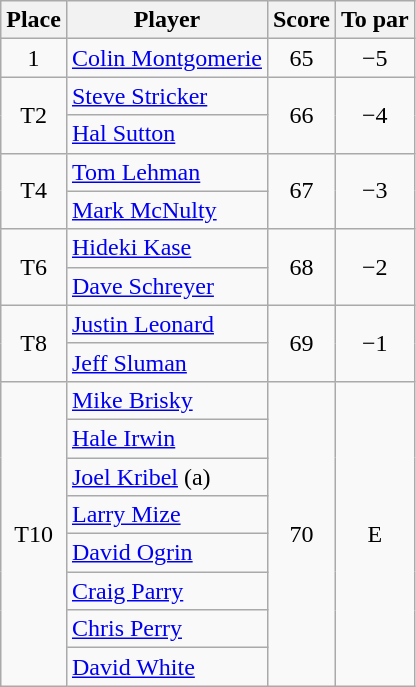<table class="wikitable">
<tr>
<th>Place</th>
<th>Player</th>
<th>Score</th>
<th>To par</th>
</tr>
<tr>
<td align=center>1</td>
<td> <a href='#'>Colin Montgomerie</a></td>
<td align=center>65</td>
<td align=center>−5</td>
</tr>
<tr>
<td rowspan="2" align=center>T2</td>
<td> <a href='#'>Steve Stricker</a></td>
<td rowspan="2" align=center>66</td>
<td rowspan="2" align=center>−4</td>
</tr>
<tr>
<td> <a href='#'>Hal Sutton</a></td>
</tr>
<tr>
<td rowspan="2" align=center>T4</td>
<td> <a href='#'>Tom Lehman</a></td>
<td rowspan="2" align=center>67</td>
<td rowspan="2" align=center>−3</td>
</tr>
<tr>
<td> <a href='#'>Mark McNulty</a></td>
</tr>
<tr>
<td rowspan="2" align=center>T6</td>
<td> <a href='#'>Hideki Kase</a></td>
<td rowspan="2" align=center>68</td>
<td rowspan="2" align=center>−2</td>
</tr>
<tr>
<td> <a href='#'>Dave Schreyer</a></td>
</tr>
<tr>
<td rowspan="2" align=center>T8</td>
<td> <a href='#'>Justin Leonard</a></td>
<td rowspan="2" align=center>69</td>
<td rowspan="2" align=center>−1</td>
</tr>
<tr>
<td> <a href='#'>Jeff Sluman</a></td>
</tr>
<tr>
<td rowspan="8" align=center>T10</td>
<td> <a href='#'>Mike Brisky</a></td>
<td rowspan="8" align=center>70</td>
<td rowspan="8" align=center>E</td>
</tr>
<tr>
<td> <a href='#'>Hale Irwin</a></td>
</tr>
<tr>
<td> <a href='#'>Joel Kribel</a> (a)</td>
</tr>
<tr>
<td> <a href='#'>Larry Mize</a></td>
</tr>
<tr>
<td> <a href='#'>David Ogrin</a></td>
</tr>
<tr>
<td> <a href='#'>Craig Parry</a></td>
</tr>
<tr>
<td> <a href='#'>Chris Perry</a></td>
</tr>
<tr>
<td> <a href='#'>David White</a></td>
</tr>
</table>
